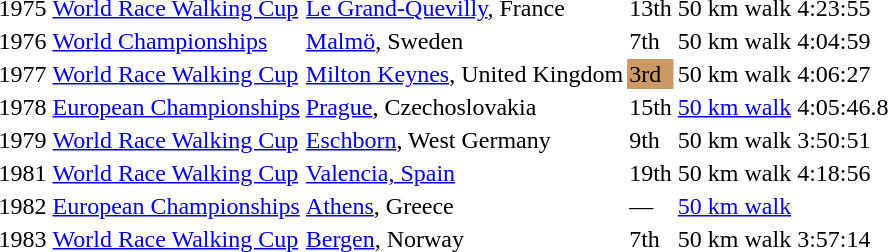<table>
<tr>
<td>1975</td>
<td><a href='#'>World Race Walking Cup</a></td>
<td><a href='#'>Le Grand-Quevilly</a>, France</td>
<td>13th</td>
<td>50 km walk</td>
<td>4:23:55</td>
</tr>
<tr>
<td>1976</td>
<td><a href='#'>World Championships</a></td>
<td><a href='#'>Malmö</a>, Sweden</td>
<td>7th</td>
<td>50 km walk</td>
<td>4:04:59</td>
</tr>
<tr>
<td>1977</td>
<td><a href='#'>World Race Walking Cup</a></td>
<td><a href='#'>Milton Keynes</a>, United Kingdom</td>
<td bgcolor=cc9966>3rd</td>
<td>50 km walk</td>
<td>4:06:27</td>
</tr>
<tr>
<td>1978</td>
<td><a href='#'>European Championships</a></td>
<td><a href='#'>Prague</a>, Czechoslovakia</td>
<td>15th</td>
<td><a href='#'>50 km walk</a></td>
<td>4:05:46.8</td>
</tr>
<tr>
<td>1979</td>
<td><a href='#'>World Race Walking Cup</a></td>
<td><a href='#'>Eschborn</a>, West Germany</td>
<td>9th</td>
<td>50 km walk</td>
<td>3:50:51</td>
</tr>
<tr>
<td>1981</td>
<td><a href='#'>World Race Walking Cup</a></td>
<td><a href='#'>Valencia, Spain</a></td>
<td>19th</td>
<td>50 km walk</td>
<td>4:18:56</td>
</tr>
<tr>
<td>1982</td>
<td><a href='#'>European Championships</a></td>
<td><a href='#'>Athens</a>, Greece</td>
<td>—</td>
<td><a href='#'>50 km walk</a></td>
<td></td>
</tr>
<tr>
<td>1983</td>
<td><a href='#'>World Race Walking Cup</a></td>
<td><a href='#'>Bergen</a>, Norway</td>
<td>7th</td>
<td>50 km walk</td>
<td>3:57:14</td>
</tr>
</table>
